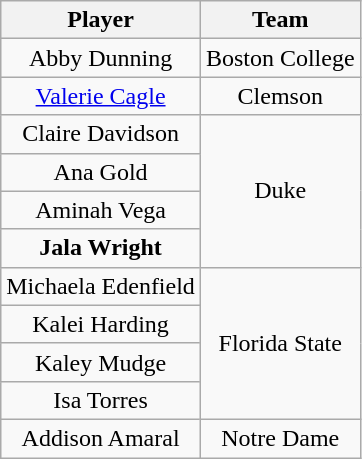<table class="wikitable" style="text-align:center">
<tr>
<th>Player</th>
<th>Team</th>
</tr>
<tr>
<td>Abby Dunning</td>
<td>Boston College</td>
</tr>
<tr>
<td><a href='#'>Valerie Cagle</a></td>
<td>Clemson</td>
</tr>
<tr>
<td>Claire Davidson</td>
<td rowspan=4>Duke</td>
</tr>
<tr>
<td>Ana Gold</td>
</tr>
<tr>
<td>Aminah Vega</td>
</tr>
<tr>
<td><strong>Jala Wright</strong></td>
</tr>
<tr>
<td>Michaela Edenfield</td>
<td rowspan=4>Florida State</td>
</tr>
<tr>
<td>Kalei Harding</td>
</tr>
<tr>
<td>Kaley Mudge</td>
</tr>
<tr>
<td>Isa Torres</td>
</tr>
<tr>
<td>Addison Amaral</td>
<td>Notre Dame</td>
</tr>
</table>
